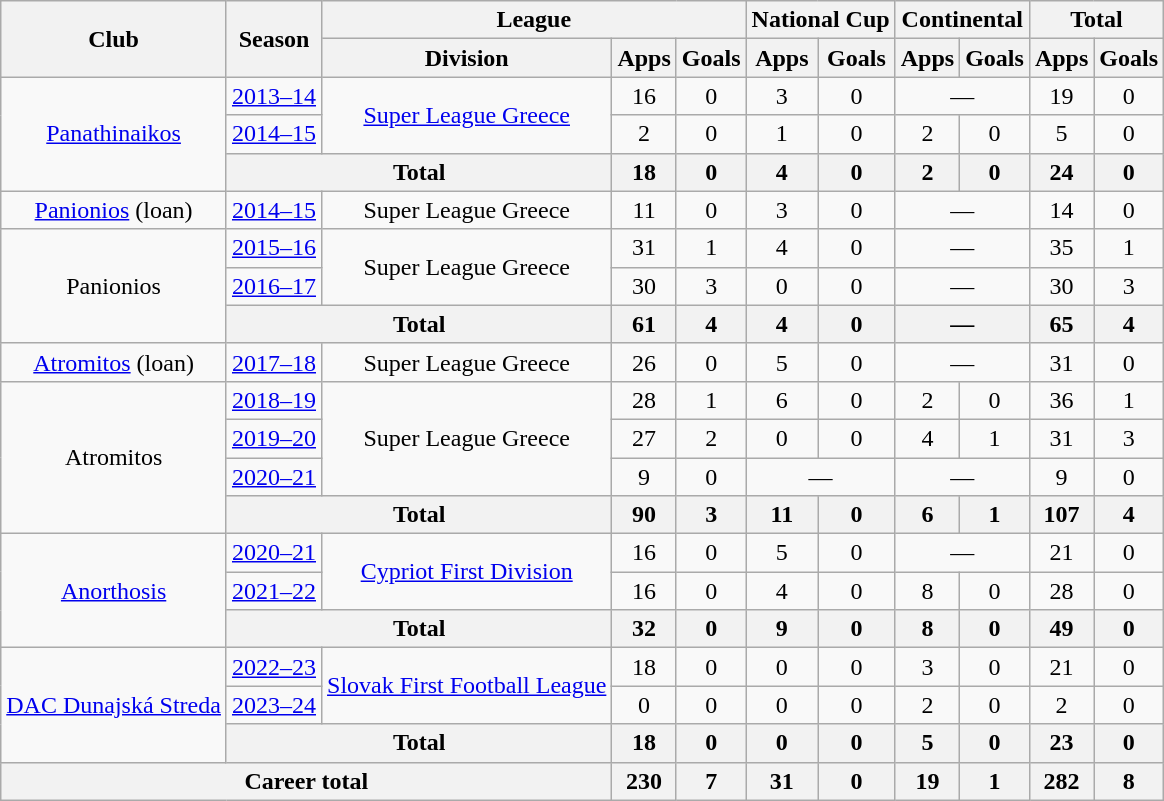<table class="wikitable" style="font-size:100%; text-align: center">
<tr>
<th rowspan="2">Club</th>
<th rowspan="2">Season</th>
<th colspan="3">League</th>
<th colspan="2">National Cup</th>
<th colspan="2">Continental</th>
<th colspan="2">Total</th>
</tr>
<tr>
<th>Division</th>
<th>Apps</th>
<th>Goals</th>
<th>Apps</th>
<th>Goals</th>
<th>Apps</th>
<th>Goals</th>
<th>Apps</th>
<th>Goals</th>
</tr>
<tr>
<td rowspan="3"><a href='#'>Panathinaikos</a></td>
<td><a href='#'>2013–14</a></td>
<td rowspan="2"><a href='#'>Super League Greece</a></td>
<td>16</td>
<td>0</td>
<td>3</td>
<td>0</td>
<td colspan="2">—</td>
<td>19</td>
<td>0</td>
</tr>
<tr>
<td><a href='#'>2014–15</a></td>
<td>2</td>
<td>0</td>
<td>1</td>
<td>0</td>
<td>2</td>
<td>0</td>
<td>5</td>
<td>0</td>
</tr>
<tr>
<th colspan="2">Total</th>
<th>18</th>
<th>0</th>
<th>4</th>
<th>0</th>
<th>2</th>
<th>0</th>
<th>24</th>
<th>0</th>
</tr>
<tr>
<td><a href='#'>Panionios</a> (loan)</td>
<td><a href='#'>2014–15</a></td>
<td>Super League Greece</td>
<td>11</td>
<td>0</td>
<td>3</td>
<td>0</td>
<td colspan="2">—</td>
<td>14</td>
<td>0</td>
</tr>
<tr>
<td rowspan="3">Panionios</td>
<td><a href='#'>2015–16</a></td>
<td rowspan="2">Super League Greece</td>
<td>31</td>
<td>1</td>
<td>4</td>
<td>0</td>
<td colspan="2">—</td>
<td>35</td>
<td>1</td>
</tr>
<tr>
<td><a href='#'>2016–17</a></td>
<td>30</td>
<td>3</td>
<td>0</td>
<td>0</td>
<td colspan="2">—</td>
<td>30</td>
<td>3</td>
</tr>
<tr>
<th colspan="2">Total</th>
<th>61</th>
<th>4</th>
<th>4</th>
<th>0</th>
<th colspan="2">—</th>
<th>65</th>
<th>4</th>
</tr>
<tr>
<td><a href='#'>Atromitos</a> (loan)</td>
<td><a href='#'>2017–18</a></td>
<td>Super League Greece</td>
<td>26</td>
<td>0</td>
<td>5</td>
<td>0</td>
<td colspan="2">—</td>
<td>31</td>
<td>0</td>
</tr>
<tr>
<td rowspan="4">Atromitos</td>
<td><a href='#'>2018–19</a></td>
<td rowspan="3">Super League Greece</td>
<td>28</td>
<td>1</td>
<td>6</td>
<td>0</td>
<td>2</td>
<td>0</td>
<td>36</td>
<td>1</td>
</tr>
<tr>
<td><a href='#'>2019–20</a></td>
<td>27</td>
<td>2</td>
<td>0</td>
<td>0</td>
<td>4</td>
<td>1</td>
<td>31</td>
<td>3</td>
</tr>
<tr>
<td><a href='#'>2020–21</a></td>
<td>9</td>
<td>0</td>
<td colspan="2">—</td>
<td colspan="2">—</td>
<td>9</td>
<td>0</td>
</tr>
<tr>
<th colspan="2">Total</th>
<th>90</th>
<th>3</th>
<th>11</th>
<th>0</th>
<th>6</th>
<th>1</th>
<th>107</th>
<th>4</th>
</tr>
<tr>
<td rowspan="3"><a href='#'>Anorthosis</a></td>
<td><a href='#'>2020–21</a></td>
<td rowspan="2"><a href='#'>Cypriot First Division</a></td>
<td>16</td>
<td>0</td>
<td>5</td>
<td>0</td>
<td colspan="2">—</td>
<td>21</td>
<td>0</td>
</tr>
<tr>
<td><a href='#'>2021–22</a></td>
<td>16</td>
<td>0</td>
<td>4</td>
<td>0</td>
<td>8</td>
<td>0</td>
<td>28</td>
<td>0</td>
</tr>
<tr>
<th colspan="2">Total</th>
<th>32</th>
<th>0</th>
<th>9</th>
<th>0</th>
<th>8</th>
<th>0</th>
<th>49</th>
<th>0</th>
</tr>
<tr>
<td rowspan="3"><a href='#'>DAC Dunajská Streda</a></td>
<td><a href='#'>2022–23</a></td>
<td rowspan="2"><a href='#'>Slovak First Football League</a></td>
<td>18</td>
<td>0</td>
<td>0</td>
<td>0</td>
<td>3</td>
<td>0</td>
<td>21</td>
<td>0</td>
</tr>
<tr>
<td><a href='#'>2023–24</a></td>
<td>0</td>
<td>0</td>
<td>0</td>
<td>0</td>
<td>2</td>
<td>0</td>
<td>2</td>
<td>0</td>
</tr>
<tr>
<th colspan="2">Total</th>
<th>18</th>
<th>0</th>
<th>0</th>
<th>0</th>
<th>5</th>
<th>0</th>
<th>23</th>
<th>0</th>
</tr>
<tr>
<th colspan="3">Career total</th>
<th>230</th>
<th>7</th>
<th>31</th>
<th>0</th>
<th>19</th>
<th>1</th>
<th>282</th>
<th>8</th>
</tr>
</table>
